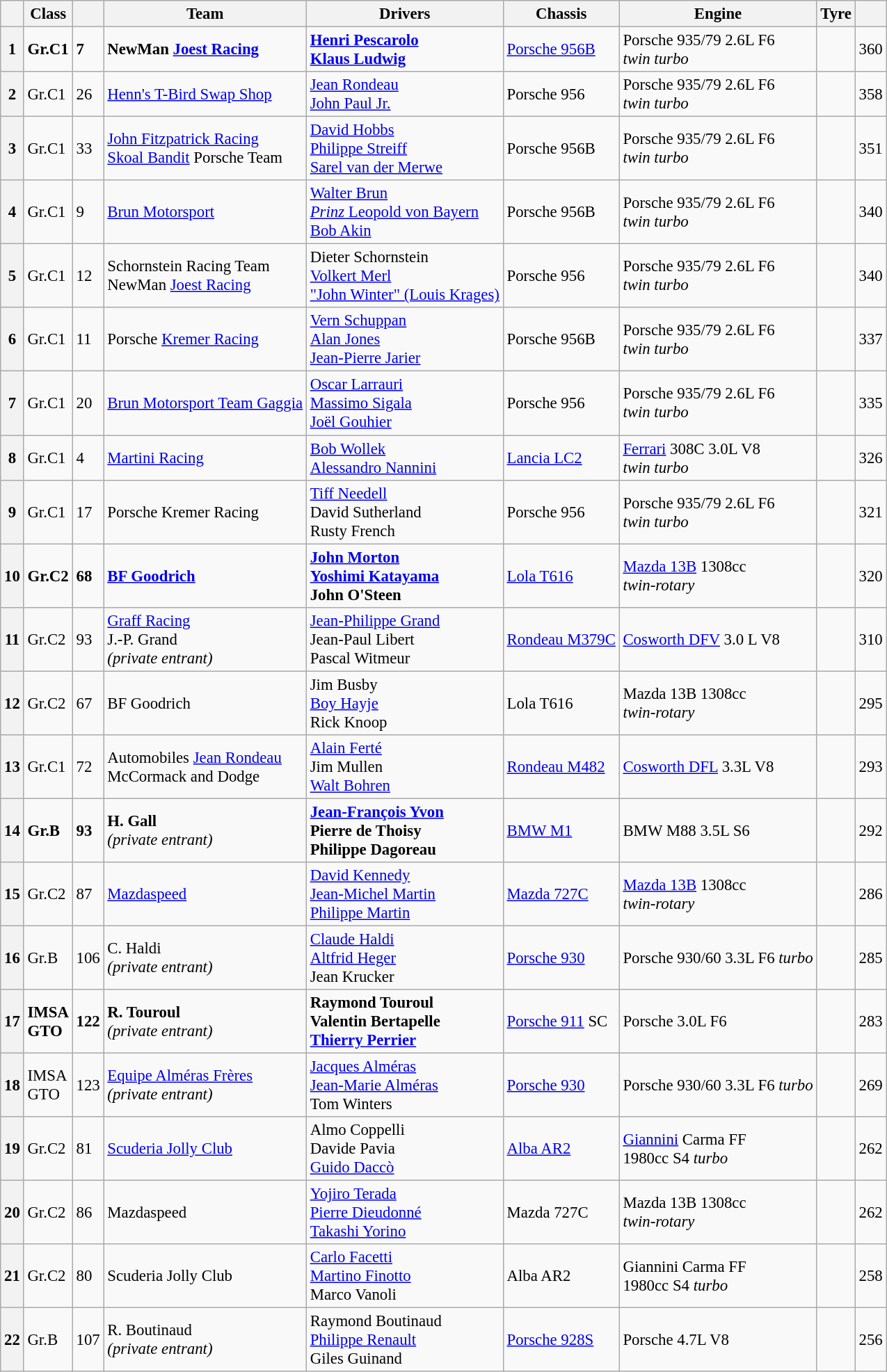<table class="wikitable" style="font-size: 95%;">
<tr>
<th></th>
<th>Class</th>
<th></th>
<th>Team</th>
<th>Drivers</th>
<th>Chassis</th>
<th>Engine</th>
<th>Tyre</th>
<th></th>
</tr>
<tr>
<th><strong>1</strong></th>
<td><strong>Gr.C1</strong></td>
<td><strong>7</strong></td>
<td><strong> NewMan <a href='#'>Joest Racing</a> </strong></td>
<td><strong> <a href='#'>Henri Pescarolo</a><br> <a href='#'>Klaus Ludwig</a></strong></td>
<td><a href='#'>Porsche 956B</a></td>
<td>Porsche 935/79 2.6L F6<br><em>twin turbo</em></td>
<td></td>
<td>360</td>
</tr>
<tr>
<th>2</th>
<td>Gr.C1</td>
<td>26</td>
<td> <a href='#'>Henn's T-Bird Swap Shop</a></td>
<td> <a href='#'>Jean Rondeau</a><br> <a href='#'>John Paul Jr.</a></td>
<td>Porsche 956</td>
<td>Porsche 935/79 2.6L F6<br><em>twin turbo</em></td>
<td></td>
<td>358</td>
</tr>
<tr>
<th>3</th>
<td>Gr.C1</td>
<td>33</td>
<td> <a href='#'>John Fitzpatrick Racing</a><br> <a href='#'>Skoal Bandit</a> Porsche Team</td>
<td> <a href='#'>David Hobbs</a><br> <a href='#'>Philippe Streiff</a><br> <a href='#'>Sarel van der Merwe</a></td>
<td>Porsche 956B</td>
<td>Porsche 935/79 2.6L F6<br><em>twin turbo</em></td>
<td></td>
<td>351</td>
</tr>
<tr>
<th>4</th>
<td>Gr.C1</td>
<td>9</td>
<td> <a href='#'>Brun Motorsport</a></td>
<td> <a href='#'>Walter Brun</a><br> <a href='#'><em>Prinz</em> Leopold von Bayern</a><br> <a href='#'>Bob Akin</a></td>
<td>Porsche 956B</td>
<td>Porsche 935/79 2.6L F6<br><em>twin turbo</em></td>
<td></td>
<td>340</td>
</tr>
<tr>
<th>5</th>
<td>Gr.C1</td>
<td>12</td>
<td> Schornstein Racing Team <br> NewMan <a href='#'>Joest Racing</a></td>
<td> Dieter Schornstein<br> <a href='#'>Volkert Merl</a><br> <a href='#'>"John Winter" (Louis Krages)</a></td>
<td>Porsche 956</td>
<td>Porsche 935/79 2.6L F6<br><em>twin turbo</em></td>
<td></td>
<td>340</td>
</tr>
<tr>
<th>6</th>
<td>Gr.C1</td>
<td>11</td>
<td> Porsche <a href='#'>Kremer Racing</a></td>
<td> <a href='#'>Vern Schuppan</a><br> <a href='#'>Alan Jones</a><br> <a href='#'>Jean-Pierre Jarier</a></td>
<td>Porsche 956B</td>
<td>Porsche 935/79 2.6L F6<br><em>twin turbo</em></td>
<td></td>
<td>337</td>
</tr>
<tr>
<th>7</th>
<td>Gr.C1</td>
<td>20</td>
<td> <a href='#'>Brun Motorsport Team Gaggia</a></td>
<td> <a href='#'>Oscar Larrauri</a><br> <a href='#'>Massimo Sigala</a><br> <a href='#'>Joël Gouhier</a></td>
<td>Porsche 956</td>
<td>Porsche 935/79 2.6L F6<br><em>twin turbo</em></td>
<td></td>
<td>335</td>
</tr>
<tr>
<th>8</th>
<td>Gr.C1</td>
<td>4</td>
<td> <a href='#'>Martini Racing</a></td>
<td> <a href='#'>Bob Wollek</a><br> <a href='#'>Alessandro Nannini</a></td>
<td><a href='#'>Lancia LC2</a></td>
<td><a href='#'>Ferrari</a> 308C 3.0L V8<br><em>twin turbo</em></td>
<td></td>
<td>326</td>
</tr>
<tr>
<th>9</th>
<td>Gr.C1</td>
<td>17</td>
<td> Porsche Kremer Racing</td>
<td> <a href='#'>Tiff Needell</a><br> David Sutherland<br> Rusty French</td>
<td>Porsche 956</td>
<td>Porsche 935/79 2.6L F6<br><em>twin turbo</em></td>
<td></td>
<td>321</td>
</tr>
<tr>
<th><strong>10</strong></th>
<td><strong>Gr.C2</strong></td>
<td><strong>68</strong></td>
<td><strong> <a href='#'>BF Goodrich</a> </strong></td>
<td><strong> <a href='#'>John Morton</a><br> <a href='#'>Yoshimi Katayama</a><br> John O'Steen</strong></td>
<td><a href='#'>Lola T616</a></td>
<td><a href='#'>Mazda 13B</a> 1308cc<br> <em>twin-rotary</em></td>
<td></td>
<td>320</td>
</tr>
<tr>
<th>11</th>
<td>Gr.C2</td>
<td>93</td>
<td> <a href='#'>Graff Racing</a><br> J.-P. Grand<br><em>(private entrant)</em></td>
<td> <a href='#'>Jean-Philippe Grand</a><br> Jean-Paul Libert<br> Pascal Witmeur</td>
<td><a href='#'>Rondeau M379C</a></td>
<td><a href='#'>Cosworth DFV</a> 3.0 L V8</td>
<td></td>
<td>310</td>
</tr>
<tr>
<th>12</th>
<td>Gr.C2</td>
<td>67</td>
<td> BF Goodrich</td>
<td> Jim Busby<br> <a href='#'>Boy Hayje</a><br> Rick Knoop</td>
<td>Lola T616</td>
<td>Mazda 13B 1308cc<br> <em>twin-rotary</em></td>
<td></td>
<td>295</td>
</tr>
<tr>
<th>13</th>
<td>Gr.C1</td>
<td>72</td>
<td> Automobiles <a href='#'>Jean Rondeau</a><br> McCormack and Dodge</td>
<td> <a href='#'>Alain Ferté</a><br> Jim Mullen<br> <a href='#'>Walt Bohren</a></td>
<td><a href='#'>Rondeau M482</a></td>
<td><a href='#'>Cosworth DFL</a> 3.3L V8</td>
<td></td>
<td>293</td>
</tr>
<tr>
<th><strong>14</strong></th>
<td><strong>Gr.B</strong></td>
<td><strong>93</strong></td>
<td><strong> H. Gall</strong><br><em>(private entrant)</em></td>
<td><strong> <a href='#'>Jean-François Yvon</a><br> Pierre de Thoisy<br> Philippe Dagoreau</strong></td>
<td><a href='#'>BMW M1</a></td>
<td>BMW M88 3.5L S6</td>
<td></td>
<td>292</td>
</tr>
<tr>
<th>15</th>
<td>Gr.C2</td>
<td>87</td>
<td> <a href='#'>Mazdaspeed</a></td>
<td> <a href='#'>David Kennedy</a><br> <a href='#'>Jean-Michel Martin</a><br> <a href='#'>Philippe Martin</a></td>
<td><a href='#'>Mazda 727C</a></td>
<td><a href='#'>Mazda 13B</a> 1308cc<br> <em>twin-rotary</em></td>
<td></td>
<td>286</td>
</tr>
<tr>
<th>16</th>
<td>Gr.B</td>
<td>106</td>
<td> C. Haldi<br><em>(private entrant)</em></td>
<td> <a href='#'>Claude Haldi</a><br> <a href='#'>Altfrid Heger</a><br> Jean Krucker</td>
<td><a href='#'>Porsche 930</a></td>
<td>Porsche 930/60 3.3L F6 <em>turbo</em></td>
<td></td>
<td>285</td>
</tr>
<tr>
<th><strong>17</strong></th>
<td><strong>IMSA<br>GTO</strong></td>
<td><strong>122</strong></td>
<td><strong> R. Touroul</strong><br><em>(private entrant)</em></td>
<td><strong> Raymond Touroul<br> Valentin Bertapelle<br> <a href='#'>Thierry Perrier</a></strong></td>
<td><a href='#'>Porsche 911</a> SC</td>
<td>Porsche 3.0L F6</td>
<td></td>
<td>283</td>
</tr>
<tr>
<th>18</th>
<td>IMSA<br>GTO</td>
<td>123</td>
<td> <a href='#'>Equipe Alméras Frères</a> <br><em>(private entrant)</em></td>
<td> <a href='#'>Jacques Alméras</a><br> <a href='#'>Jean-Marie Alméras</a><br> Tom Winters</td>
<td><a href='#'>Porsche 930</a></td>
<td>Porsche 930/60 3.3L F6 <em>turbo</em></td>
<td></td>
<td>269</td>
</tr>
<tr>
<th>19</th>
<td>Gr.C2</td>
<td>81</td>
<td> <a href='#'>Scuderia Jolly Club</a></td>
<td> Almo Coppelli<br> Davide Pavia<br> <a href='#'>Guido Daccò</a></td>
<td><a href='#'>Alba AR2</a></td>
<td><a href='#'>Giannini</a> Carma FF<br>1980cc S4 <em>turbo</em></td>
<td></td>
<td>262</td>
</tr>
<tr>
<th>20</th>
<td>Gr.C2</td>
<td>86</td>
<td> Mazdaspeed</td>
<td> <a href='#'>Yojiro Terada</a><br> <a href='#'>Pierre Dieudonné</a><br> <a href='#'>Takashi Yorino</a></td>
<td>Mazda 727C</td>
<td>Mazda 13B 1308cc<br> <em>twin-rotary</em></td>
<td></td>
<td>262</td>
</tr>
<tr>
<th>21</th>
<td>Gr.C2</td>
<td>80</td>
<td> Scuderia Jolly Club</td>
<td> <a href='#'>Carlo Facetti</a><br> <a href='#'>Martino Finotto</a><br> Marco Vanoli</td>
<td>Alba AR2</td>
<td>Giannini Carma FF<br>1980cc S4 <em>turbo</em></td>
<td></td>
<td>258</td>
</tr>
<tr>
<th>22</th>
<td>Gr.B</td>
<td>107</td>
<td> R. Boutinaud<br><em>(private entrant)</em></td>
<td> Raymond Boutinaud<br> <a href='#'>Philippe Renault</a><br> Giles Guinand</td>
<td><a href='#'>Porsche 928S</a></td>
<td>Porsche 4.7L V8</td>
<td></td>
<td>256</td>
</tr>
</table>
